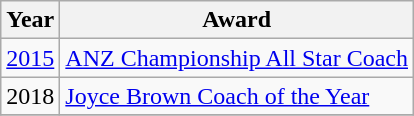<table class="wikitable collapsible">
<tr>
<th>Year</th>
<th>Award</th>
</tr>
<tr>
<td><a href='#'>2015</a></td>
<td><a href='#'>ANZ Championship All Star Coach</a></td>
</tr>
<tr>
<td>2018</td>
<td><a href='#'>Joyce Brown Coach of the Year</a></td>
</tr>
<tr>
</tr>
</table>
